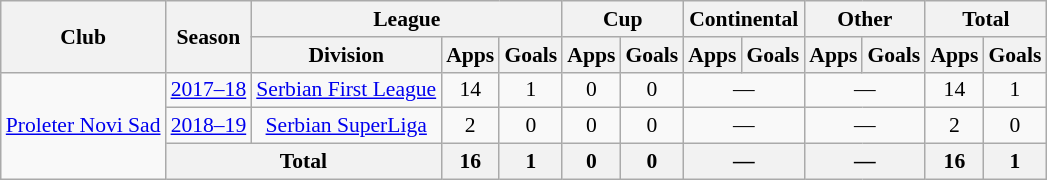<table class="wikitable" style="text-align: center;font-size:90%">
<tr>
<th rowspan="2">Club</th>
<th rowspan="2">Season</th>
<th colspan="3">League</th>
<th colspan="2">Cup</th>
<th colspan="2">Continental</th>
<th colspan="2">Other</th>
<th colspan="2">Total</th>
</tr>
<tr>
<th>Division</th>
<th>Apps</th>
<th>Goals</th>
<th>Apps</th>
<th>Goals</th>
<th>Apps</th>
<th>Goals</th>
<th>Apps</th>
<th>Goals</th>
<th>Apps</th>
<th>Goals</th>
</tr>
<tr>
<td rowspan="3"><a href='#'>Proleter Novi Sad</a></td>
<td><a href='#'>2017–18</a></td>
<td><a href='#'>Serbian First League</a></td>
<td>14</td>
<td>1</td>
<td>0</td>
<td>0</td>
<td colspan="2">—</td>
<td colspan="2">—</td>
<td>14</td>
<td>1</td>
</tr>
<tr>
<td><a href='#'>2018–19</a></td>
<td><a href='#'>Serbian SuperLiga</a></td>
<td>2</td>
<td>0</td>
<td>0</td>
<td>0</td>
<td colspan="2">—</td>
<td colspan="2">—</td>
<td>2</td>
<td>0</td>
</tr>
<tr>
<th colspan="2">Total</th>
<th>16</th>
<th>1</th>
<th>0</th>
<th>0</th>
<th colspan="2">—</th>
<th colspan="2">—</th>
<th>16</th>
<th>1</th>
</tr>
</table>
